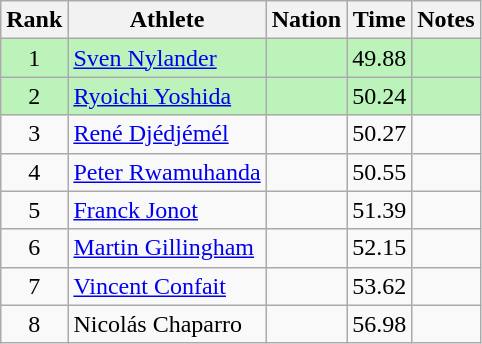<table class="wikitable sortable" style="text-align:center">
<tr>
<th>Rank</th>
<th>Athlete</th>
<th>Nation</th>
<th>Time</th>
<th>Notes</th>
</tr>
<tr style="background:#bbf3bb;">
<td>1</td>
<td align=left><a href='#'>Sven Nylander</a></td>
<td align=left></td>
<td>49.88</td>
<td></td>
</tr>
<tr style="background:#bbf3bb;">
<td>2</td>
<td align=left><a href='#'>Ryoichi Yoshida</a></td>
<td align=left></td>
<td>50.24</td>
<td></td>
</tr>
<tr>
<td>3</td>
<td align=left><a href='#'>René Djédjémél</a></td>
<td align=left></td>
<td>50.27</td>
<td></td>
</tr>
<tr>
<td>4</td>
<td align=left><a href='#'>Peter Rwamuhanda</a></td>
<td align=left></td>
<td>50.55</td>
<td></td>
</tr>
<tr>
<td>5</td>
<td align=left><a href='#'>Franck Jonot</a></td>
<td align=left></td>
<td>51.39</td>
<td></td>
</tr>
<tr>
<td>6</td>
<td align=left><a href='#'>Martin Gillingham</a></td>
<td align=left></td>
<td>52.15</td>
<td></td>
</tr>
<tr>
<td>7</td>
<td align=left><a href='#'>Vincent Confait</a></td>
<td align=left></td>
<td>53.62</td>
<td></td>
</tr>
<tr>
<td>8</td>
<td align=left>Nicolás Chaparro</td>
<td align=left></td>
<td>56.98</td>
<td></td>
</tr>
</table>
